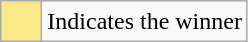<table class="wikitable">
<tr>
<td style="background:#FAEB86; height:20px; width:20px"></td>
<td>Indicates the winner</td>
</tr>
</table>
